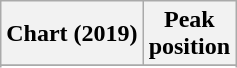<table class="wikitable sortable plainrowheaders" style="text-align:center">
<tr>
<th scope="col">Chart (2019)</th>
<th scope="col">Peak<br>position</th>
</tr>
<tr>
</tr>
<tr>
</tr>
<tr>
</tr>
</table>
